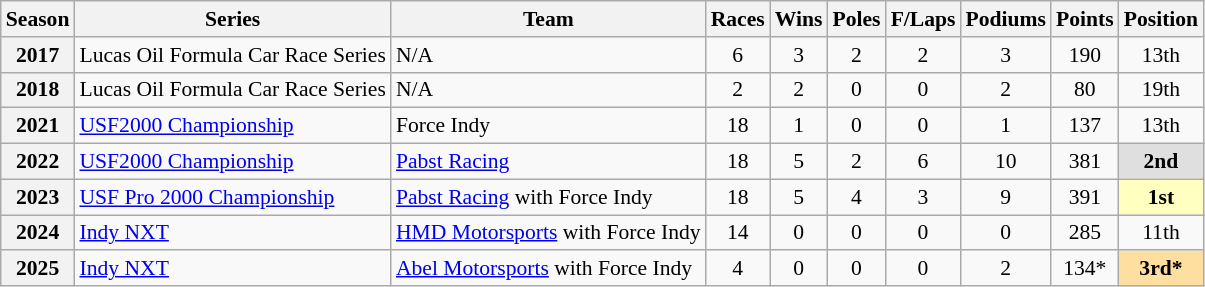<table class="wikitable" style="font-size: 90%; text-align:center">
<tr>
<th>Season</th>
<th>Series</th>
<th>Team</th>
<th>Races</th>
<th>Wins</th>
<th>Poles</th>
<th>F/Laps</th>
<th>Podiums</th>
<th>Points</th>
<th>Position</th>
</tr>
<tr>
<th>2017</th>
<td align="left">Lucas Oil Formula Car Race Series</td>
<td align="left">N/A</td>
<td>6</td>
<td>3</td>
<td>2</td>
<td>2</td>
<td>3</td>
<td>190</td>
<td>13th</td>
</tr>
<tr>
<th>2018</th>
<td align="left">Lucas Oil Formula Car Race Series</td>
<td align="left">N/A</td>
<td>2</td>
<td>2</td>
<td>0</td>
<td>0</td>
<td>2</td>
<td>80</td>
<td>19th</td>
</tr>
<tr>
<th>2021</th>
<td align="left"><a href='#'>USF2000 Championship</a></td>
<td align="left">Force Indy</td>
<td>18</td>
<td>1</td>
<td>0</td>
<td>0</td>
<td>1</td>
<td>137</td>
<td>13th</td>
</tr>
<tr>
<th>2022</th>
<td align=left><a href='#'>USF2000 Championship</a></td>
<td align=left><a href='#'>Pabst Racing</a></td>
<td>18</td>
<td>5</td>
<td>2</td>
<td>6</td>
<td>10</td>
<td>381</td>
<td style="background:#DFDFDF;"><strong>2nd</strong></td>
</tr>
<tr>
<th>2023</th>
<td align=left><a href='#'>USF Pro 2000 Championship</a></td>
<td align=left><a href='#'>Pabst Racing</a> with Force Indy</td>
<td>18</td>
<td>5</td>
<td>4</td>
<td>3</td>
<td>9</td>
<td>391</td>
<td style="background:#FFFFBF;"><strong>1st</strong></td>
</tr>
<tr>
<th>2024</th>
<td align=left><a href='#'>Indy NXT</a></td>
<td align=left><a href='#'>HMD Motorsports</a> with Force Indy</td>
<td>14</td>
<td>0</td>
<td>0</td>
<td>0</td>
<td>0</td>
<td>285</td>
<td>11th</td>
</tr>
<tr>
<th>2025</th>
<td align=left><a href='#'>Indy NXT</a></td>
<td align=left><a href='#'>Abel Motorsports</a> with Force Indy</td>
<td>4</td>
<td>0</td>
<td>0</td>
<td>0</td>
<td>2</td>
<td>134*</td>
<td style="background:#FFDF9F;"><strong>3rd*</strong></td>
</tr>
</table>
